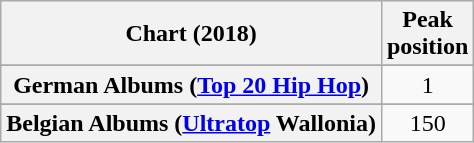<table class="wikitable sortable plainrowheaders" style="text-align:center">
<tr>
<th scope="col">Chart (2018)</th>
<th scope="col">Peak<br> position</th>
</tr>
<tr>
</tr>
<tr>
</tr>
<tr>
<th scope="row">German Albums (<a href='#'>Top 20 Hip Hop</a>)</th>
<td>1</td>
</tr>
<tr>
</tr>
<tr>
<th scope="row">Belgian Albums (<a href='#'>Ultratop</a> Wallonia)</th>
<td>150</td>
</tr>
</table>
